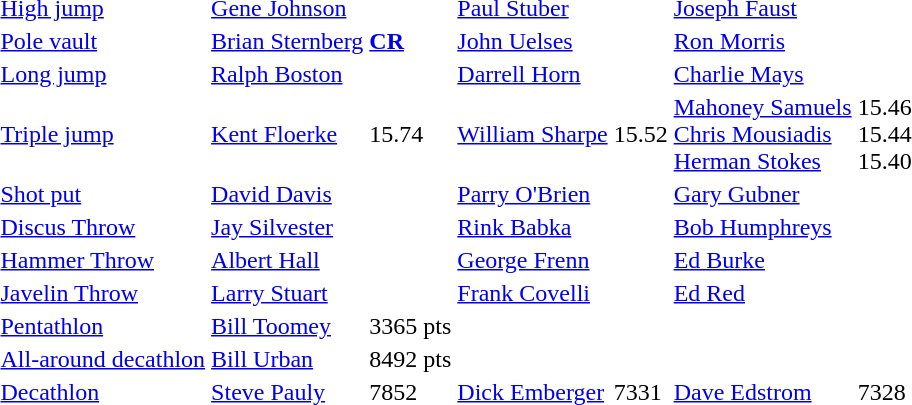<table>
<tr>
<td><a href='#'>High jump</a></td>
<td><a href='#'>Gene Johnson</a></td>
<td></td>
<td><a href='#'>Paul Stuber</a></td>
<td></td>
<td><a href='#'>Joseph Faust</a></td>
<td></td>
</tr>
<tr>
<td><a href='#'>Pole vault</a></td>
<td><a href='#'>Brian Sternberg</a></td>
<td> <strong><a href='#'>CR</a></strong></td>
<td><a href='#'>John Uelses</a></td>
<td></td>
<td><a href='#'>Ron Morris</a></td>
<td></td>
</tr>
<tr>
<td><a href='#'>Long jump</a></td>
<td><a href='#'>Ralph Boston</a></td>
<td></td>
<td><a href='#'>Darrell Horn</a></td>
<td></td>
<td><a href='#'>Charlie Mays</a></td>
<td></td>
</tr>
<tr>
<td><a href='#'>Triple jump</a></td>
<td><a href='#'>Kent Floerke</a></td>
<td>15.74</td>
<td><a href='#'>William Sharpe</a></td>
<td>15.52</td>
<td><a href='#'>Mahoney Samuels</a> <br><a href='#'>Chris Mousiadis</a> <br><a href='#'>Herman Stokes</a></td>
<td>15.46<br>15.44<br>15.40</td>
</tr>
<tr>
<td><a href='#'>Shot put</a></td>
<td><a href='#'>David Davis</a></td>
<td></td>
<td><a href='#'>Parry O'Brien</a></td>
<td></td>
<td><a href='#'>Gary Gubner</a></td>
<td></td>
</tr>
<tr>
<td><a href='#'>Discus Throw</a></td>
<td><a href='#'>Jay Silvester</a></td>
<td></td>
<td><a href='#'>Rink Babka</a></td>
<td></td>
<td><a href='#'>Bob Humphreys</a></td>
<td></td>
</tr>
<tr>
<td><a href='#'>Hammer Throw</a></td>
<td><a href='#'>Albert Hall</a></td>
<td></td>
<td><a href='#'>George Frenn</a></td>
<td></td>
<td><a href='#'>Ed Burke</a></td>
<td></td>
</tr>
<tr>
<td><a href='#'>Javelin Throw</a></td>
<td><a href='#'>Larry Stuart</a></td>
<td></td>
<td><a href='#'>Frank Covelli</a></td>
<td></td>
<td><a href='#'>Ed Red</a></td>
<td></td>
</tr>
<tr>
<td><a href='#'>Pentathlon</a></td>
<td><a href='#'>Bill Toomey</a></td>
<td>3365 pts</td>
<td></td>
<td></td>
<td></td>
<td></td>
</tr>
<tr>
<td><a href='#'>All-around decathlon</a></td>
<td><a href='#'>Bill Urban</a></td>
<td>8492 pts</td>
<td></td>
<td></td>
<td></td>
<td></td>
</tr>
<tr>
<td><a href='#'>Decathlon</a></td>
<td><a href='#'>Steve Pauly</a></td>
<td>7852</td>
<td><a href='#'>Dick Emberger</a></td>
<td>7331</td>
<td><a href='#'>Dave Edstrom</a></td>
<td>7328</td>
</tr>
</table>
